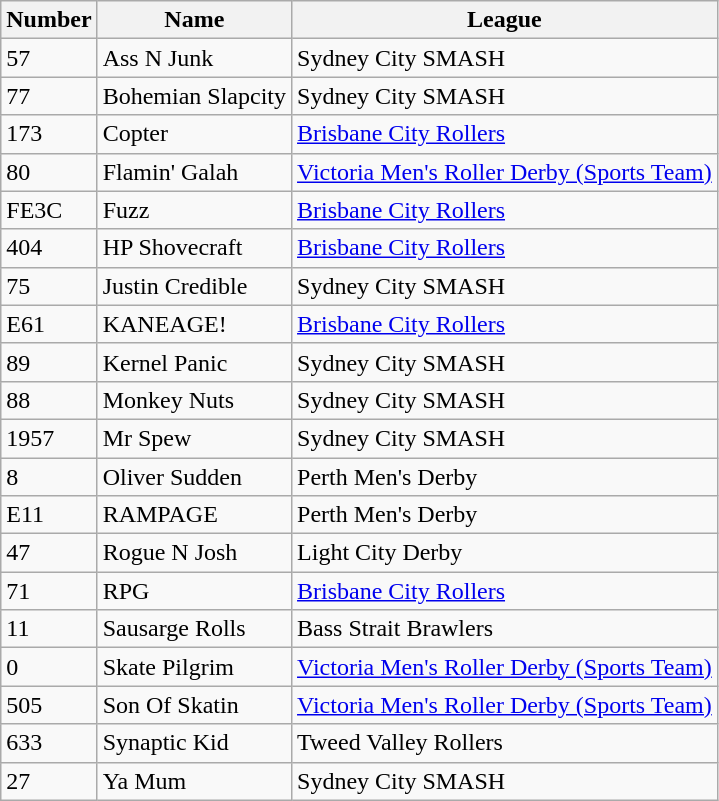<table class="wikitable sortable">
<tr>
<th>Number</th>
<th>Name</th>
<th>League</th>
</tr>
<tr>
<td>57</td>
<td>Ass N Junk</td>
<td>Sydney City SMASH</td>
</tr>
<tr>
<td>77</td>
<td>Bohemian Slapcity</td>
<td>Sydney City SMASH</td>
</tr>
<tr>
<td>173</td>
<td>Copter</td>
<td><a href='#'>Brisbane City Rollers</a></td>
</tr>
<tr>
<td>80</td>
<td>Flamin' Galah</td>
<td><a href='#'>Victoria Men's Roller Derby (Sports Team)</a></td>
</tr>
<tr>
<td>FE3C</td>
<td>Fuzz</td>
<td><a href='#'>Brisbane City Rollers</a></td>
</tr>
<tr>
<td>404</td>
<td>HP Shovecraft</td>
<td><a href='#'>Brisbane City Rollers</a></td>
</tr>
<tr>
<td>75</td>
<td>Justin Credible</td>
<td>Sydney City SMASH</td>
</tr>
<tr>
<td>E61</td>
<td>KANEAGE!</td>
<td><a href='#'>Brisbane City Rollers</a></td>
</tr>
<tr>
<td>89</td>
<td>Kernel Panic</td>
<td>Sydney City SMASH</td>
</tr>
<tr>
<td>88</td>
<td>Monkey Nuts</td>
<td>Sydney City SMASH</td>
</tr>
<tr>
<td>1957</td>
<td>Mr Spew</td>
<td>Sydney City SMASH</td>
</tr>
<tr>
<td>8</td>
<td>Oliver Sudden</td>
<td>Perth Men's Derby</td>
</tr>
<tr>
<td>E11</td>
<td>RAMPAGE</td>
<td>Perth Men's Derby</td>
</tr>
<tr>
<td>47</td>
<td>Rogue N Josh</td>
<td>Light City Derby</td>
</tr>
<tr>
<td>71</td>
<td>RPG</td>
<td><a href='#'>Brisbane City Rollers</a></td>
</tr>
<tr>
<td>11</td>
<td>Sausarge Rolls</td>
<td>Bass Strait Brawlers</td>
</tr>
<tr>
<td>0</td>
<td>Skate Pilgrim</td>
<td><a href='#'>Victoria Men's Roller Derby (Sports Team)</a></td>
</tr>
<tr>
<td>505</td>
<td>Son Of Skatin</td>
<td><a href='#'>Victoria Men's Roller Derby (Sports Team)</a></td>
</tr>
<tr>
<td>633</td>
<td>Synaptic Kid</td>
<td>Tweed Valley Rollers</td>
</tr>
<tr>
<td>27</td>
<td>Ya Mum</td>
<td>Sydney City SMASH</td>
</tr>
</table>
